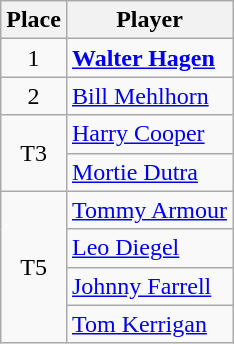<table class=wikitable>
<tr>
<th>Place</th>
<th>Player</th>
</tr>
<tr>
<td align=center>1</td>
<td> <strong><a href='#'>Walter Hagen</a></strong> </td>
</tr>
<tr>
<td align=center>2</td>
<td> <a href='#'>Bill Mehlhorn</a> </td>
</tr>
<tr>
<td align=center rowspan=2>T3</td>
<td> <a href='#'>Harry Cooper</a> </td>
</tr>
<tr>
<td> <a href='#'>Mortie Dutra</a></td>
</tr>
<tr>
<td align=center rowspan=4>T5</td>
<td> <a href='#'>Tommy Armour</a>  </td>
</tr>
<tr>
<td> <a href='#'>Leo Diegel</a></td>
</tr>
<tr>
<td> <a href='#'>Johnny Farrell</a></td>
</tr>
<tr>
<td> <a href='#'>Tom Kerrigan</a></td>
</tr>
</table>
